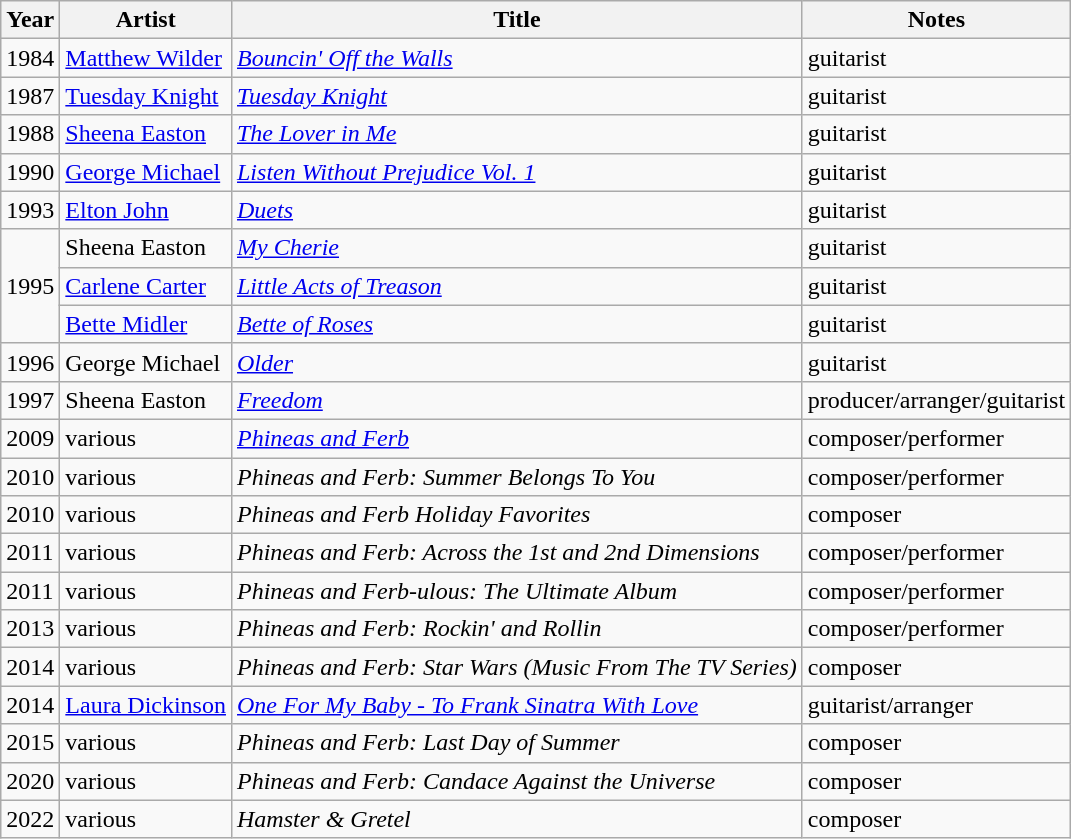<table class="wikitable sortable">
<tr>
<th>Year</th>
<th>Artist</th>
<th>Title</th>
<th>Notes</th>
</tr>
<tr>
<td>1984</td>
<td><a href='#'>Matthew Wilder</a></td>
<td><em><a href='#'>Bouncin' Off the Walls</a></em></td>
<td>guitarist</td>
</tr>
<tr>
<td>1987</td>
<td><a href='#'>Tuesday Knight</a></td>
<td><em><a href='#'>Tuesday Knight</a></em></td>
<td>guitarist</td>
</tr>
<tr>
<td>1988</td>
<td><a href='#'>Sheena Easton</a></td>
<td><em><a href='#'>The Lover in Me</a></em></td>
<td>guitarist</td>
</tr>
<tr>
<td>1990</td>
<td><a href='#'>George Michael</a></td>
<td><em><a href='#'>Listen Without Prejudice Vol. 1</a></em></td>
<td>guitarist</td>
</tr>
<tr>
<td>1993</td>
<td><a href='#'>Elton John</a></td>
<td><em><a href='#'>Duets</a></em></td>
<td>guitarist</td>
</tr>
<tr>
<td rowspan="3">1995</td>
<td>Sheena Easton</td>
<td><em><a href='#'>My Cherie</a></em></td>
<td>guitarist</td>
</tr>
<tr>
<td><a href='#'>Carlene Carter</a></td>
<td><em><a href='#'>Little Acts of Treason</a></em></td>
<td>guitarist</td>
</tr>
<tr>
<td><a href='#'>Bette Midler</a></td>
<td><em><a href='#'>Bette of Roses</a></em></td>
<td>guitarist</td>
</tr>
<tr>
<td>1996</td>
<td>George Michael</td>
<td><em><a href='#'>Older</a></em></td>
<td>guitarist</td>
</tr>
<tr>
<td>1997</td>
<td>Sheena Easton</td>
<td><em><a href='#'>Freedom</a></em></td>
<td>producer/arranger/guitarist</td>
</tr>
<tr>
<td>2009</td>
<td>various</td>
<td><em><a href='#'>Phineas and Ferb</a></em></td>
<td>composer/performer</td>
</tr>
<tr>
<td>2010</td>
<td>various</td>
<td><em>Phineas and Ferb: Summer Belongs To You</em></td>
<td>composer/performer</td>
</tr>
<tr>
<td>2010</td>
<td>various</td>
<td><em>Phineas and Ferb Holiday Favorites</em></td>
<td>composer</td>
</tr>
<tr>
<td>2011</td>
<td>various</td>
<td><em>Phineas and Ferb: Across the 1st and 2nd Dimensions</em></td>
<td>composer/performer</td>
</tr>
<tr>
<td>2011</td>
<td>various</td>
<td><em>Phineas and Ferb-ulous: The Ultimate Album</em></td>
<td>composer/performer</td>
</tr>
<tr>
<td>2013</td>
<td>various</td>
<td><em>Phineas and Ferb: Rockin' and Rollin</em></td>
<td>composer/performer</td>
</tr>
<tr>
<td>2014</td>
<td>various</td>
<td><em>Phineas and Ferb: Star Wars (Music From The TV Series)</em></td>
<td>composer</td>
</tr>
<tr>
<td>2014</td>
<td><a href='#'>Laura Dickinson</a></td>
<td><em><a href='#'>One For My Baby - To Frank Sinatra With Love</a></em></td>
<td>guitarist/arranger</td>
</tr>
<tr>
<td>2015</td>
<td>various</td>
<td><em>Phineas and Ferb: Last Day of Summer</em></td>
<td>composer</td>
</tr>
<tr>
<td>2020</td>
<td>various</td>
<td><em>Phineas and Ferb: Candace Against the Universe</em></td>
<td>composer</td>
</tr>
<tr>
<td>2022</td>
<td>various</td>
<td><em>Hamster & Gretel</em></td>
<td>composer</td>
</tr>
</table>
